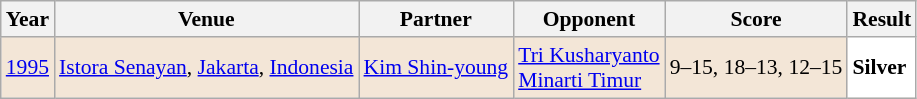<table class="sortable wikitable" style="font-size: 90%;">
<tr>
<th>Year</th>
<th>Venue</th>
<th>Partner</th>
<th>Opponent</th>
<th>Score</th>
<th>Result</th>
</tr>
<tr style="background:#F3E6D7">
<td align="center"><a href='#'>1995</a></td>
<td align="left"><a href='#'>Istora Senayan</a>, <a href='#'>Jakarta</a>, <a href='#'>Indonesia</a></td>
<td align="left"> <a href='#'>Kim Shin-young</a></td>
<td align="left"> <a href='#'>Tri Kusharyanto</a> <br>  <a href='#'>Minarti Timur</a></td>
<td align="left">9–15, 18–13, 12–15</td>
<td style="text-align:left; background:white"> <strong>Silver</strong></td>
</tr>
</table>
